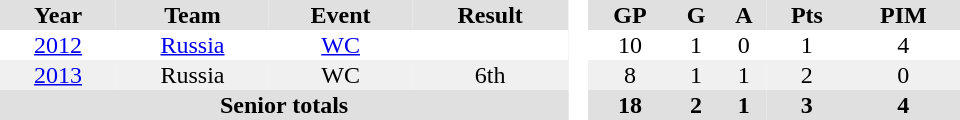<table border="0" cellpadding="1" cellspacing="0" style="text-align:center; width:40em">
<tr ALIGN="center" bgcolor="#e0e0e0">
<th>Year</th>
<th>Team</th>
<th>Event</th>
<th>Result</th>
<th rowspan="99" bgcolor="#ffffff"> </th>
<th>GP</th>
<th>G</th>
<th>A</th>
<th>Pts</th>
<th>PIM</th>
</tr>
<tr ALIGN="center">
<td><a href='#'>2012</a></td>
<td><a href='#'>Russia</a></td>
<td><a href='#'>WC</a></td>
<td></td>
<td>10</td>
<td>1</td>
<td>0</td>
<td>1</td>
<td>4</td>
</tr>
<tr ALIGN="center" bgcolor="#f0f0f0">
<td><a href='#'>2013</a></td>
<td>Russia</td>
<td>WC</td>
<td>6th</td>
<td>8</td>
<td>1</td>
<td>1</td>
<td>2</td>
<td>0</td>
</tr>
<tr ALIGN="center" bgcolor="#e0e0e0">
<th colspan=4>Senior totals</th>
<th>18</th>
<th>2</th>
<th>1</th>
<th>3</th>
<th>4</th>
</tr>
</table>
